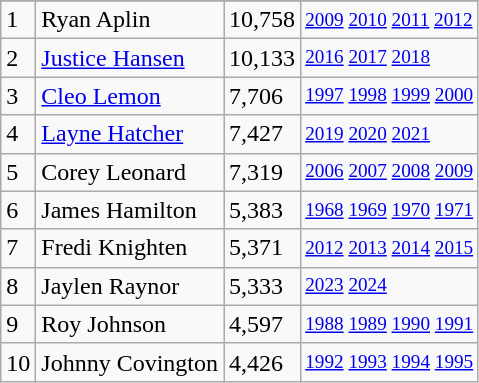<table class="wikitable">
<tr>
</tr>
<tr>
<td>1</td>
<td>Ryan Aplin</td>
<td>10,758</td>
<td style="font-size:80%;"><a href='#'>2009</a> <a href='#'>2010</a> <a href='#'>2011</a> <a href='#'>2012</a></td>
</tr>
<tr>
<td>2</td>
<td><a href='#'>Justice Hansen</a></td>
<td>10,133</td>
<td style="font-size:80%;"><a href='#'>2016</a> <a href='#'>2017</a> <a href='#'>2018</a></td>
</tr>
<tr>
<td>3</td>
<td><a href='#'>Cleo Lemon</a></td>
<td>7,706</td>
<td style="font-size:80%;"><a href='#'>1997</a> <a href='#'>1998</a> <a href='#'>1999</a> <a href='#'>2000</a></td>
</tr>
<tr>
<td>4</td>
<td><a href='#'>Layne Hatcher</a></td>
<td>7,427</td>
<td style="font-size:80%;"><a href='#'>2019</a> <a href='#'>2020</a> <a href='#'>2021</a></td>
</tr>
<tr>
<td>5</td>
<td>Corey Leonard</td>
<td>7,319</td>
<td style="font-size:80%;"><a href='#'>2006</a> <a href='#'>2007</a> <a href='#'>2008</a> <a href='#'>2009</a></td>
</tr>
<tr>
<td>6</td>
<td>James Hamilton</td>
<td>5,383</td>
<td style="font-size:80%;"><a href='#'>1968</a> <a href='#'>1969</a> <a href='#'>1970</a> <a href='#'>1971</a></td>
</tr>
<tr>
<td>7</td>
<td>Fredi Knighten</td>
<td>5,371</td>
<td style="font-size:80%;"><a href='#'>2012</a> <a href='#'>2013</a> <a href='#'>2014</a> <a href='#'>2015</a></td>
</tr>
<tr>
<td>8</td>
<td>Jaylen Raynor</td>
<td>5,333</td>
<td style="font-size:80%;"><a href='#'>2023</a> <a href='#'>2024</a></td>
</tr>
<tr>
<td>9</td>
<td>Roy Johnson</td>
<td>4,597</td>
<td style="font-size:80%;"><a href='#'>1988</a> <a href='#'>1989</a> <a href='#'>1990</a> <a href='#'>1991</a></td>
</tr>
<tr>
<td>10</td>
<td>Johnny Covington</td>
<td>4,426</td>
<td style="font-size:80%;"><a href='#'>1992</a> <a href='#'>1993</a> <a href='#'>1994</a> <a href='#'>1995</a></td>
</tr>
</table>
